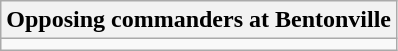<table class="wikitable floatright">
<tr>
<th bgcolor="aquamarine">Opposing commanders at Bentonville</th>
</tr>
<tr>
<td></td>
</tr>
</table>
